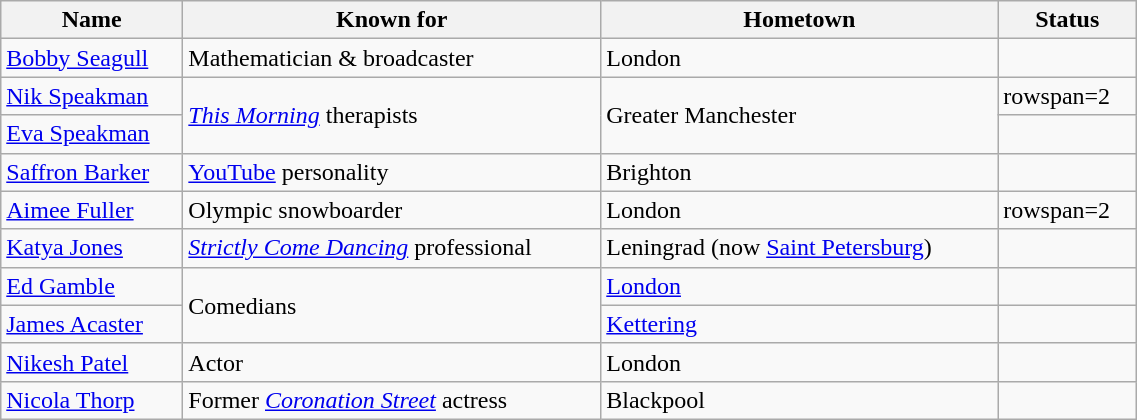<table class="wikitable sortable" width=60%>
<tr>
<th>Name</th>
<th>Known for</th>
<th>Hometown</th>
<th>Status</th>
</tr>
<tr>
<td><a href='#'>Bobby Seagull</a></td>
<td>Mathematician & broadcaster</td>
<td>London</td>
<td></td>
</tr>
<tr>
<td><a href='#'>Nik Speakman</a></td>
<td rowspan="2"><em><a href='#'>This Morning</a></em> therapists</td>
<td rowspan="2">Greater Manchester</td>
<td>rowspan=2 </td>
</tr>
<tr>
<td><a href='#'>Eva Speakman</a></td>
</tr>
<tr>
<td><a href='#'>Saffron Barker</a></td>
<td><a href='#'>YouTube</a> personality</td>
<td>Brighton</td>
<td></td>
</tr>
<tr>
<td><a href='#'>Aimee Fuller</a></td>
<td>Olympic snowboarder</td>
<td>London</td>
<td>rowspan=2 </td>
</tr>
<tr>
<td><a href='#'>Katya Jones</a></td>
<td><em><a href='#'>Strictly Come Dancing</a></em> professional</td>
<td>Leningrad (now <a href='#'>Saint Petersburg</a>)</td>
</tr>
<tr>
<td><a href='#'>Ed Gamble</a></td>
<td rowspan="2">Comedians</td>
<td><a href='#'>London</a></td>
<td></td>
</tr>
<tr>
<td><a href='#'>James Acaster</a></td>
<td><a href='#'>Kettering</a></td>
<td></td>
</tr>
<tr>
<td><a href='#'>Nikesh Patel</a></td>
<td>Actor</td>
<td>London</td>
<td></td>
</tr>
<tr>
<td><a href='#'>Nicola Thorp</a></td>
<td>Former <em><a href='#'>Coronation Street</a></em> actress</td>
<td>Blackpool</td>
<td></td>
</tr>
</table>
